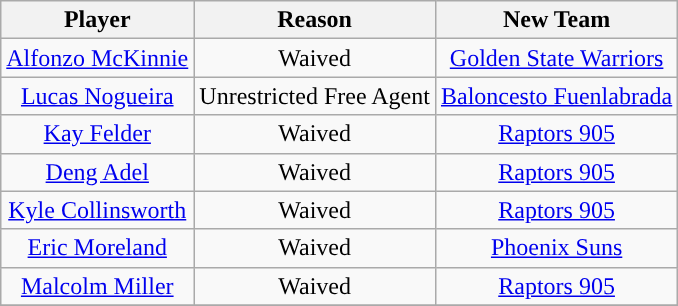<table class="wikitable sortable sortable" style="text-align: center">
<tr>
<th>Player</th>
<th>Reason</th>
<th>New Team</th>
</tr>
<tr>
<td><a href='#'>Alfonzo McKinnie</a></td>
<td>Waived</td>
<td><a href='#'>Golden State Warriors</a></td>
</tr>
<tr>
<td><a href='#'>Lucas Nogueira</a></td>
<td>Unrestricted Free Agent</td>
<td><a href='#'>Baloncesto Fuenlabrada</a></td>
</tr>
<tr>
<td><a href='#'>Kay Felder</a></td>
<td>Waived</td>
<td><a href='#'>Raptors 905</a></td>
</tr>
<tr>
<td><a href='#'>Deng Adel</a></td>
<td>Waived</td>
<td><a href='#'>Raptors 905</a></td>
</tr>
<tr>
<td><a href='#'>Kyle Collinsworth</a></td>
<td>Waived</td>
<td><a href='#'>Raptors 905</a></td>
</tr>
<tr>
<td><a href='#'>Eric Moreland</a></td>
<td>Waived</td>
<td><a href='#'>Phoenix Suns</a></td>
</tr>
<tr>
<td><a href='#'>Malcolm Miller</a></td>
<td>Waived</td>
<td><a href='#'>Raptors 905</a></td>
</tr>
<tr>
</tr>
</table>
